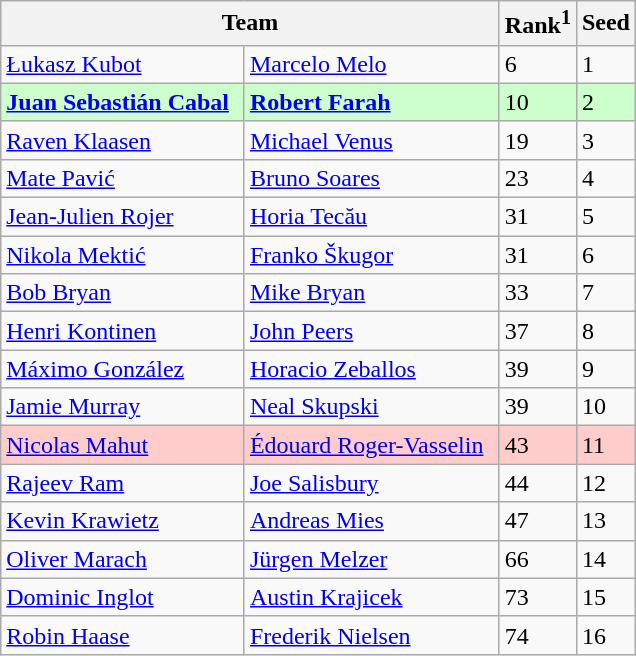<table class="wikitable">
<tr>
<th style="width:325px;" colspan="2">Team</th>
<th>Rank<sup>1</sup></th>
<th>Seed</th>
</tr>
<tr>
<td> <a href='#'>Łukasz Kubot</a></td>
<td> <a href='#'>Marcelo Melo</a></td>
<td>6</td>
<td>1</td>
</tr>
<tr style="background:#cfc;">
<td> <strong><a href='#'>Juan Sebastián Cabal</a></strong></td>
<td> <strong><a href='#'>Robert Farah</a></strong></td>
<td>10</td>
<td>2</td>
</tr>
<tr>
<td> <a href='#'>Raven Klaasen</a></td>
<td> <a href='#'>Michael Venus</a></td>
<td>19</td>
<td>3</td>
</tr>
<tr>
<td> <a href='#'>Mate Pavić</a></td>
<td> <a href='#'>Bruno Soares</a></td>
<td>23</td>
<td>4</td>
</tr>
<tr>
<td> <a href='#'>Jean-Julien Rojer</a></td>
<td> <a href='#'>Horia Tecău</a></td>
<td>31</td>
<td>5</td>
</tr>
<tr>
<td> <a href='#'>Nikola Mektić</a></td>
<td> <a href='#'>Franko Škugor</a></td>
<td>31</td>
<td>6</td>
</tr>
<tr>
<td> <a href='#'>Bob Bryan</a></td>
<td> <a href='#'>Mike Bryan</a></td>
<td>33</td>
<td>7</td>
</tr>
<tr>
<td> <a href='#'>Henri Kontinen</a></td>
<td> <a href='#'>John Peers</a></td>
<td>37</td>
<td>8</td>
</tr>
<tr>
<td> <a href='#'>Máximo González</a></td>
<td> <a href='#'>Horacio Zeballos</a></td>
<td>39</td>
<td>9</td>
</tr>
<tr>
<td> <a href='#'>Jamie Murray</a></td>
<td> <a href='#'>Neal Skupski</a></td>
<td>39</td>
<td>10</td>
</tr>
<tr style="background:#fcc;">
<td> <a href='#'>Nicolas Mahut</a></td>
<td> <a href='#'>Édouard Roger-Vasselin</a></td>
<td>43</td>
<td>11</td>
</tr>
<tr>
<td> <a href='#'>Rajeev Ram</a></td>
<td> <a href='#'>Joe Salisbury</a></td>
<td>44</td>
<td>12</td>
</tr>
<tr>
<td> <a href='#'>Kevin Krawietz</a></td>
<td> <a href='#'>Andreas Mies</a></td>
<td>47</td>
<td>13</td>
</tr>
<tr>
<td> <a href='#'>Oliver Marach</a></td>
<td> <a href='#'>Jürgen Melzer</a></td>
<td>66</td>
<td>14</td>
</tr>
<tr>
<td> <a href='#'>Dominic Inglot</a></td>
<td> <a href='#'>Austin Krajicek</a></td>
<td>73</td>
<td>15</td>
</tr>
<tr>
<td> <a href='#'>Robin Haase</a></td>
<td> <a href='#'>Frederik Nielsen</a></td>
<td>74</td>
<td>16</td>
</tr>
</table>
